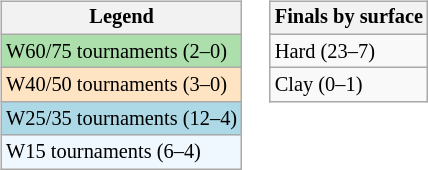<table>
<tr valign=top>
<td><br><table class=wikitable style="font-size:85%">
<tr>
<th>Legend</th>
</tr>
<tr style="background:#addfad;">
<td>W60/75 tournaments (2–0)</td>
</tr>
<tr style="background:#ffe4c4;">
<td>W40/50 tournaments (3–0)</td>
</tr>
<tr style="background:lightblue;">
<td>W25/35 tournaments (12–4)</td>
</tr>
<tr style="background:#f0f8ff;">
<td>W15 tournaments (6–4)</td>
</tr>
</table>
</td>
<td><br><table class=wikitable style="font-size:85%">
<tr>
<th>Finals by surface</th>
</tr>
<tr>
<td>Hard (23–7)</td>
</tr>
<tr>
<td>Clay (0–1)</td>
</tr>
</table>
</td>
</tr>
</table>
